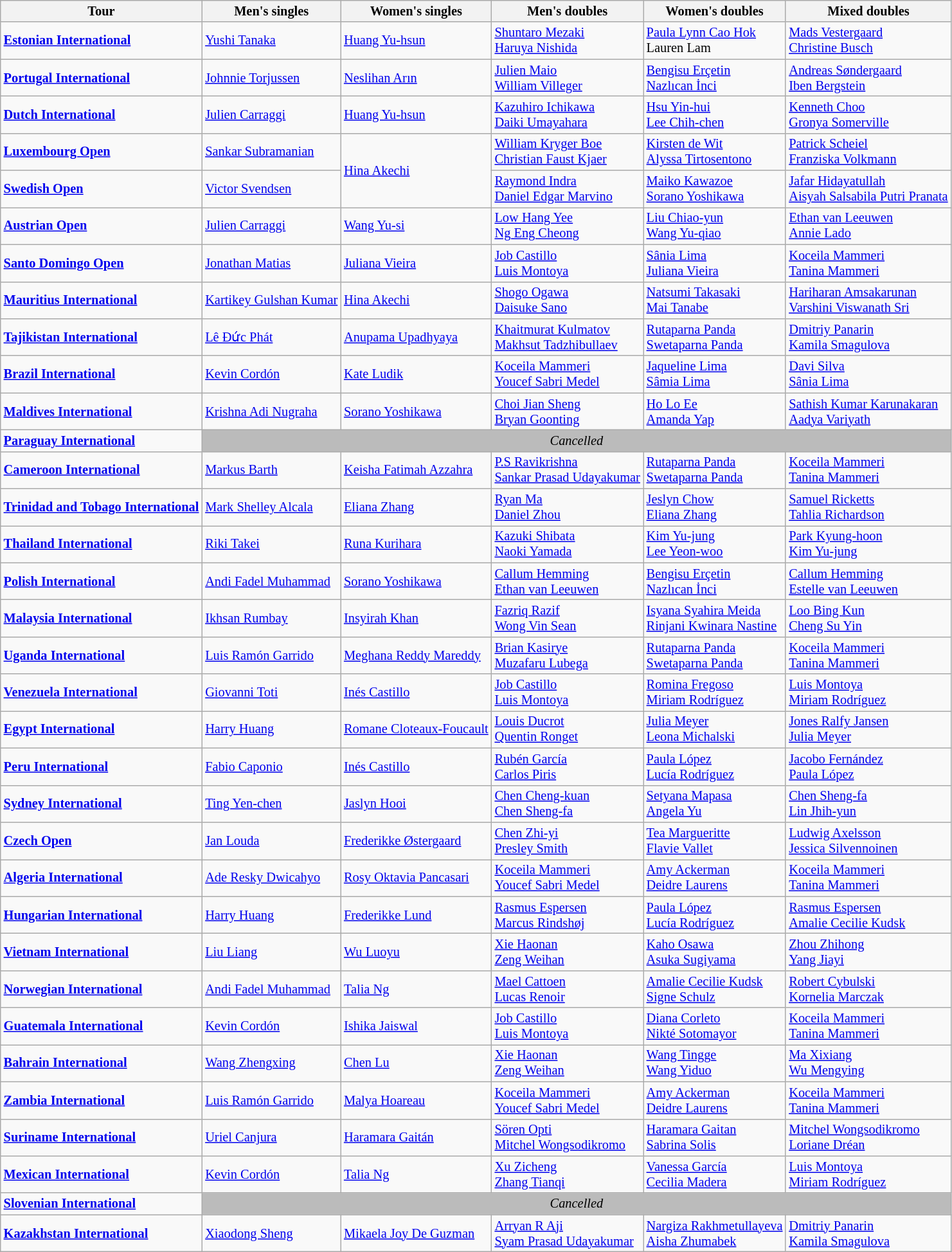<table class="wikitable" style="font-size:85%">
<tr>
<th>Tour</th>
<th>Men's singles</th>
<th>Women's singles</th>
<th>Men's doubles</th>
<th>Women's doubles</th>
<th>Mixed doubles</th>
</tr>
<tr>
<td><strong><a href='#'>Estonian International</a></strong></td>
<td> <a href='#'>Yushi Tanaka</a></td>
<td> <a href='#'>Huang Yu-hsun</a></td>
<td> <a href='#'>Shuntaro Mezaki</a><br> <a href='#'>Haruya Nishida</a></td>
<td> <a href='#'>Paula Lynn Cao Hok</a><br> Lauren Lam</td>
<td> <a href='#'>Mads Vestergaard</a><br> <a href='#'>Christine Busch</a></td>
</tr>
<tr>
<td><strong><a href='#'>Portugal International</a></strong></td>
<td> <a href='#'>Johnnie Torjussen</a></td>
<td> <a href='#'>Neslihan Arın</a></td>
<td> <a href='#'>Julien Maio</a><br> <a href='#'>William Villeger</a></td>
<td> <a href='#'>Bengisu Erçetin</a><br> <a href='#'>Nazlıcan İnci</a></td>
<td> <a href='#'>Andreas Søndergaard</a><br> <a href='#'>Iben Bergstein</a></td>
</tr>
<tr>
<td><strong><a href='#'>Dutch International</a></strong></td>
<td> <a href='#'>Julien Carraggi</a></td>
<td> <a href='#'>Huang Yu-hsun</a></td>
<td> <a href='#'>Kazuhiro Ichikawa</a><br> <a href='#'>Daiki Umayahara</a></td>
<td> <a href='#'>Hsu Yin-hui</a><br> <a href='#'>Lee Chih-chen</a></td>
<td> <a href='#'>Kenneth Choo</a><br> <a href='#'>Gronya Somerville</a></td>
</tr>
<tr>
<td><strong><a href='#'>Luxembourg Open</a></strong></td>
<td> <a href='#'>Sankar Subramanian</a></td>
<td rowspan=2> <a href='#'>Hina Akechi</a></td>
<td> <a href='#'>William Kryger Boe</a><br> <a href='#'>Christian Faust Kjaer</a></td>
<td> <a href='#'>Kirsten de Wit</a><br> <a href='#'>Alyssa Tirtosentono</a></td>
<td> <a href='#'>Patrick Scheiel</a><br> <a href='#'>Franziska Volkmann</a></td>
</tr>
<tr>
<td><strong><a href='#'>Swedish Open</a></strong></td>
<td> <a href='#'>Victor Svendsen</a></td>
<td> <a href='#'>Raymond Indra</a> <br> <a href='#'>Daniel Edgar Marvino</a></td>
<td> <a href='#'>Maiko Kawazoe</a> <br> <a href='#'>Sorano Yoshikawa</a></td>
<td> <a href='#'>Jafar Hidayatullah</a> <br> <a href='#'>Aisyah Salsabila Putri Pranata</a></td>
</tr>
<tr>
<td><strong><a href='#'>Austrian Open</a></strong></td>
<td> <a href='#'>Julien Carraggi</a></td>
<td> <a href='#'>Wang Yu-si</a></td>
<td> <a href='#'>Low Hang Yee</a><br> <a href='#'>Ng Eng Cheong</a></td>
<td> <a href='#'>Liu Chiao-yun</a><br> <a href='#'>Wang Yu-qiao</a></td>
<td> <a href='#'>Ethan van Leeuwen</a><br> <a href='#'>Annie Lado</a></td>
</tr>
<tr>
<td><strong><a href='#'>Santo Domingo Open</a></strong></td>
<td> <a href='#'>Jonathan Matias</a></td>
<td> <a href='#'>Juliana Vieira</a></td>
<td> <a href='#'>Job Castillo</a><br> <a href='#'>Luis Montoya</a></td>
<td> <a href='#'>Sânia Lima</a><br> <a href='#'>Juliana Vieira</a></td>
<td> <a href='#'>Koceila Mammeri</a><br> <a href='#'>Tanina Mammeri</a></td>
</tr>
<tr>
<td><strong><a href='#'>Mauritius International</a></strong></td>
<td> <a href='#'>Kartikey Gulshan Kumar</a></td>
<td> <a href='#'>Hina Akechi</a></td>
<td> <a href='#'>Shogo Ogawa</a><br> <a href='#'>Daisuke Sano</a></td>
<td> <a href='#'>Natsumi Takasaki</a><br> <a href='#'>Mai Tanabe</a></td>
<td> <a href='#'>Hariharan Amsakarunan</a><br> <a href='#'>Varshini Viswanath Sri</a></td>
</tr>
<tr>
<td><strong><a href='#'>Tajikistan International</a></strong></td>
<td> <a href='#'>Lê Đức Phát</a></td>
<td> <a href='#'>Anupama Upadhyaya</a></td>
<td> <a href='#'>Khaitmurat Kulmatov</a><br> <a href='#'>Makhsut Tadzhibullaev</a></td>
<td> <a href='#'>Rutaparna Panda</a><br> <a href='#'>Swetaparna Panda</a></td>
<td> <a href='#'>Dmitriy Panarin</a><br> <a href='#'>Kamila Smagulova</a></td>
</tr>
<tr>
<td><strong><a href='#'>Brazil International</a></strong></td>
<td> <a href='#'>Kevin Cordón</a></td>
<td> <a href='#'>Kate Ludik</a></td>
<td> <a href='#'>Koceila Mammeri</a><br> <a href='#'>Youcef Sabri Medel</a></td>
<td> <a href='#'>Jaqueline Lima</a><br> <a href='#'>Sâmia Lima</a></td>
<td> <a href='#'>Davi Silva</a><br> <a href='#'>Sânia Lima</a></td>
</tr>
<tr>
<td><strong><a href='#'>Maldives International</a></strong></td>
<td> <a href='#'>Krishna Adi Nugraha</a></td>
<td> <a href='#'>Sorano Yoshikawa</a></td>
<td> <a href='#'>Choi Jian Sheng</a> <br> <a href='#'>Bryan Goonting</a></td>
<td> <a href='#'>Ho Lo Ee</a><br> <a href='#'>Amanda Yap</a></td>
<td> <a href='#'>Sathish Kumar Karunakaran</a> <br> <a href='#'>Aadya Variyath</a></td>
</tr>
<tr>
<td><strong><a href='#'>Paraguay International</a></strong></td>
<td align="center" bgcolor="#BBBBBB" colspan="5"><em>Cancelled</em></td>
</tr>
<tr>
<td><strong><a href='#'>Cameroon International</a></strong></td>
<td> <a href='#'>Markus Barth</a></td>
<td> <a href='#'>Keisha Fatimah Azzahra</a></td>
<td> <a href='#'>P.S Ravikrishna</a> <br> <a href='#'>Sankar Prasad Udayakumar</a></td>
<td> <a href='#'>Rutaparna Panda</a><br> <a href='#'>Swetaparna Panda</a></td>
<td> <a href='#'>Koceila Mammeri</a><br> <a href='#'>Tanina Mammeri</a></td>
</tr>
<tr>
<td><strong><a href='#'>Trinidad and Tobago International</a></strong></td>
<td> <a href='#'>Mark Shelley Alcala</a></td>
<td> <a href='#'>Eliana Zhang</a></td>
<td> <a href='#'>Ryan Ma</a><br> <a href='#'>Daniel Zhou</a></td>
<td> <a href='#'>Jeslyn Chow</a><br> <a href='#'>Eliana Zhang</a></td>
<td> <a href='#'>Samuel Ricketts</a><br> <a href='#'>Tahlia Richardson</a></td>
</tr>
<tr>
<td><strong><a href='#'>Thailand International</a></strong></td>
<td> <a href='#'>Riki Takei</a></td>
<td> <a href='#'>Runa Kurihara</a></td>
<td> <a href='#'>Kazuki Shibata</a><br> <a href='#'>Naoki Yamada</a></td>
<td> <a href='#'>Kim Yu-jung</a><br> <a href='#'>Lee Yeon-woo</a></td>
<td> <a href='#'>Park Kyung-hoon</a><br> <a href='#'>Kim Yu-jung</a></td>
</tr>
<tr>
<td><strong><a href='#'>Polish International</a></strong></td>
<td> <a href='#'>Andi Fadel Muhammad</a></td>
<td> <a href='#'>Sorano Yoshikawa</a></td>
<td> <a href='#'>Callum Hemming</a><br> <a href='#'>Ethan van Leeuwen</a></td>
<td> <a href='#'>Bengisu Erçetin</a><br> <a href='#'>Nazlıcan İnci</a></td>
<td> <a href='#'>Callum Hemming</a><br> <a href='#'>Estelle van Leeuwen</a></td>
</tr>
<tr>
<td><strong><a href='#'>Malaysia International</a></strong></td>
<td> <a href='#'>Ikhsan Rumbay</a></td>
<td> <a href='#'>Insyirah Khan</a></td>
<td> <a href='#'>Fazriq Razif</a><br> <a href='#'>Wong Vin Sean</a></td>
<td> <a href='#'>Isyana Syahira Meida</a><br> <a href='#'>Rinjani Kwinara Nastine</a></td>
<td> <a href='#'>Loo Bing Kun</a><br> <a href='#'>Cheng Su Yin</a></td>
</tr>
<tr>
<td><strong><a href='#'>Uganda International</a></strong></td>
<td> <a href='#'>Luis Ramón Garrido</a></td>
<td> <a href='#'>Meghana Reddy Mareddy</a></td>
<td> <a href='#'>Brian Kasirye</a><br> <a href='#'>Muzafaru Lubega</a></td>
<td> <a href='#'>Rutaparna Panda</a><br> <a href='#'>Swetaparna Panda</a></td>
<td> <a href='#'>Koceila Mammeri</a><br> <a href='#'>Tanina Mammeri</a></td>
</tr>
<tr>
<td><strong><a href='#'>Venezuela International</a></strong></td>
<td> <a href='#'>Giovanni Toti</a></td>
<td> <a href='#'>Inés Castillo</a></td>
<td> <a href='#'>Job Castillo</a><br> <a href='#'>Luis Montoya</a></td>
<td> <a href='#'>Romina Fregoso</a><br> <a href='#'>Miriam Rodríguez</a></td>
<td> <a href='#'>Luis Montoya</a><br> <a href='#'>Miriam Rodríguez</a></td>
</tr>
<tr>
<td><strong><a href='#'>Egypt International</a></strong></td>
<td> <a href='#'>Harry Huang</a></td>
<td> <a href='#'>Romane Cloteaux-Foucault</a></td>
<td> <a href='#'>Louis Ducrot</a><br> <a href='#'>Quentin Ronget</a></td>
<td> <a href='#'>Julia Meyer</a><br> <a href='#'>Leona Michalski</a></td>
<td> <a href='#'>Jones Ralfy Jansen</a><br> <a href='#'>Julia Meyer</a></td>
</tr>
<tr>
<td><strong><a href='#'>Peru International</a></strong></td>
<td> <a href='#'>Fabio Caponio</a></td>
<td> <a href='#'>Inés Castillo</a></td>
<td> <a href='#'>Rubén García</a><br> <a href='#'>Carlos Piris</a></td>
<td> <a href='#'>Paula López</a><br> <a href='#'>Lucía Rodríguez</a></td>
<td> <a href='#'>Jacobo Fernández</a><br> <a href='#'>Paula López</a></td>
</tr>
<tr>
<td><strong><a href='#'>Sydney International</a></strong></td>
<td> <a href='#'>Ting Yen-chen</a></td>
<td> <a href='#'>Jaslyn Hooi</a></td>
<td> <a href='#'>Chen Cheng-kuan</a><br> <a href='#'>Chen Sheng-fa</a></td>
<td> <a href='#'>Setyana Mapasa</a><br> <a href='#'>Angela Yu</a></td>
<td> <a href='#'>Chen Sheng-fa</a><br> <a href='#'>Lin Jhih-yun</a></td>
</tr>
<tr>
<td><strong><a href='#'>Czech Open</a></strong></td>
<td> <a href='#'>Jan Louda</a></td>
<td> <a href='#'>Frederikke Østergaard</a></td>
<td> <a href='#'>Chen Zhi-yi</a><br> <a href='#'>Presley Smith</a></td>
<td> <a href='#'>Tea Margueritte</a><br> <a href='#'>Flavie Vallet</a></td>
<td> <a href='#'>Ludwig Axelsson</a><br> <a href='#'>Jessica Silvennoinen</a></td>
</tr>
<tr>
<td><strong><a href='#'>Algeria International</a></strong></td>
<td> <a href='#'>Ade Resky Dwicahyo</a></td>
<td> <a href='#'>Rosy Oktavia Pancasari</a></td>
<td> <a href='#'>Koceila Mammeri</a><br> <a href='#'>Youcef Sabri Medel</a></td>
<td> <a href='#'>Amy Ackerman</a><br> <a href='#'>Deidre Laurens</a></td>
<td> <a href='#'>Koceila Mammeri</a><br> <a href='#'>Tanina Mammeri</a></td>
</tr>
<tr>
<td><strong><a href='#'>Hungarian International</a></strong></td>
<td> <a href='#'>Harry Huang</a></td>
<td> <a href='#'>Frederikke Lund</a></td>
<td> <a href='#'>Rasmus Espersen</a><br> <a href='#'>Marcus Rindshøj</a></td>
<td> <a href='#'>Paula López</a><br> <a href='#'>Lucía Rodríguez</a></td>
<td> <a href='#'>Rasmus Espersen</a><br> <a href='#'>Amalie Cecilie Kudsk</a></td>
</tr>
<tr>
<td><strong><a href='#'>Vietnam International</a></strong></td>
<td> <a href='#'>Liu Liang</a></td>
<td> <a href='#'>Wu Luoyu</a></td>
<td> <a href='#'>Xie Haonan</a><br> <a href='#'>Zeng Weihan</a></td>
<td> <a href='#'>Kaho Osawa</a><br> <a href='#'>Asuka Sugiyama</a></td>
<td> <a href='#'>Zhou Zhihong</a><br> <a href='#'>Yang Jiayi</a></td>
</tr>
<tr>
<td><strong><a href='#'>Norwegian International</a></strong></td>
<td> <a href='#'>Andi Fadel Muhammad</a></td>
<td> <a href='#'>Talia Ng</a></td>
<td> <a href='#'>Mael Cattoen</a><br> <a href='#'>Lucas Renoir</a></td>
<td> <a href='#'>Amalie Cecilie Kudsk</a><br> <a href='#'>Signe Schulz</a></td>
<td> <a href='#'>Robert Cybulski</a><br> <a href='#'>Kornelia Marczak</a></td>
</tr>
<tr>
<td><strong><a href='#'>Guatemala International</a></strong></td>
<td> <a href='#'>Kevin Cordón</a></td>
<td> <a href='#'>Ishika Jaiswal</a></td>
<td> <a href='#'>Job Castillo</a><br> <a href='#'>Luis Montoya</a></td>
<td> <a href='#'>Diana Corleto</a><br> <a href='#'>Nikté Sotomayor</a></td>
<td> <a href='#'>Koceila Mammeri</a><br> <a href='#'>Tanina Mammeri</a></td>
</tr>
<tr>
<td><strong><a href='#'>Bahrain International</a></strong></td>
<td> <a href='#'>Wang Zhengxing</a></td>
<td> <a href='#'>Chen Lu</a></td>
<td> <a href='#'>Xie Haonan</a><br> <a href='#'>Zeng Weihan</a></td>
<td> <a href='#'>Wang Tingge</a><br> <a href='#'>Wang Yiduo</a></td>
<td> <a href='#'>Ma Xixiang</a><br> <a href='#'>Wu Mengying</a></td>
</tr>
<tr>
<td><strong><a href='#'>Zambia International</a></strong></td>
<td> <a href='#'>Luis Ramón Garrido</a></td>
<td> <a href='#'>Malya Hoareau</a></td>
<td> <a href='#'>Koceila Mammeri</a><br> <a href='#'>Youcef Sabri Medel</a></td>
<td> <a href='#'>Amy Ackerman</a><br> <a href='#'>Deidre Laurens</a></td>
<td> <a href='#'>Koceila Mammeri</a><br> <a href='#'>Tanina Mammeri</a></td>
</tr>
<tr>
<td><strong><a href='#'>Suriname International</a></strong></td>
<td> <a href='#'>Uriel Canjura</a></td>
<td> <a href='#'>Haramara Gaitán</a></td>
<td> <a href='#'>Sören Opti</a><br> <a href='#'>Mitchel Wongsodikromo</a></td>
<td> <a href='#'>Haramara Gaitan</a><br> <a href='#'>Sabrina Solis</a></td>
<td> <a href='#'>Mitchel Wongsodikromo</a><br> <a href='#'>Loriane Dréan</a></td>
</tr>
<tr>
<td><strong><a href='#'>Mexican International</a></strong></td>
<td> <a href='#'>Kevin Cordón</a></td>
<td> <a href='#'>Talia Ng</a></td>
<td> <a href='#'>Xu Zicheng</a><br> <a href='#'>Zhang Tianqi</a></td>
<td> <a href='#'>Vanessa García</a><br> <a href='#'>Cecilia Madera</a></td>
<td> <a href='#'>Luis Montoya</a><br> <a href='#'>Miriam Rodríguez</a></td>
</tr>
<tr>
<td><strong><a href='#'>Slovenian International</a></strong></td>
<td align="center" bgcolor="#BBBBBB" colspan="5"><em>Cancelled</em></td>
</tr>
<tr>
<td><strong><a href='#'>Kazakhstan International</a></strong></td>
<td> <a href='#'>Xiaodong Sheng</a></td>
<td> <a href='#'>Mikaela Joy De Guzman</a></td>
<td> <a href='#'>Arryan R Aji</a><br> <a href='#'>Syam Prasad Udayakumar</a></td>
<td> <a href='#'>Nargiza Rakhmetullayeva</a><br> <a href='#'>Aisha Zhumabek</a></td>
<td> <a href='#'>Dmitriy Panarin</a><br> <a href='#'>Kamila Smagulova</a></td>
</tr>
</table>
